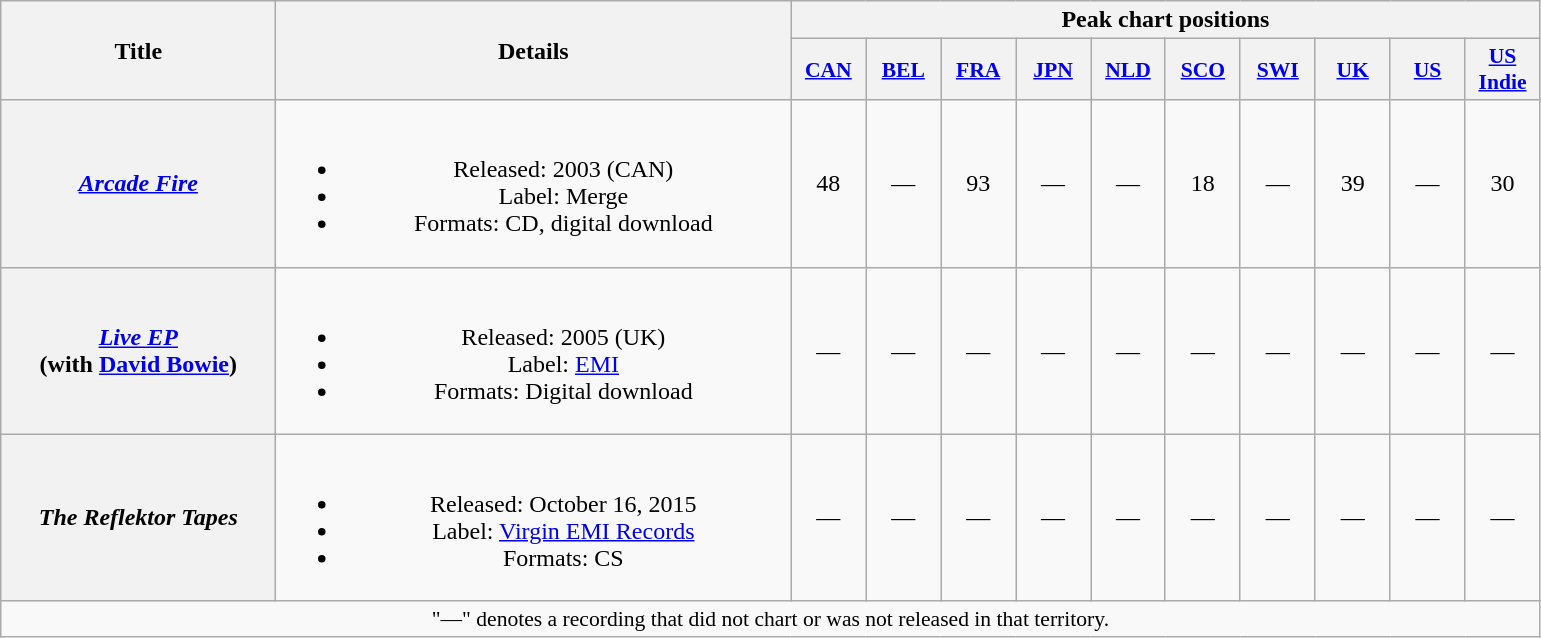<table class="wikitable plainrowheaders" style="text-align:center;">
<tr>
<th scope="col" rowspan="2" style="width:11em;">Title</th>
<th scope="col" rowspan="2" style="width:21em;">Details</th>
<th scope="col" colspan="10">Peak chart positions</th>
</tr>
<tr>
<th scope="col" style="width:3em;font-size:90%;"><a href='#'>CAN</a><br></th>
<th scope="col" style="width:3em;font-size:90%;"><a href='#'>BEL</a><br></th>
<th scope="col" style="width:3em;font-size:90%;"><a href='#'>FRA</a><br></th>
<th scope="col" style="width:3em;font-size:90%;"><a href='#'>JPN</a><br></th>
<th scope="col" style="width:3em;font-size:90%;"><a href='#'>NLD</a><br></th>
<th scope="col" style="width:3em;font-size:90%;"><a href='#'>SCO</a><br></th>
<th scope="col" style="width:3em;font-size:90%;"><a href='#'>SWI</a><br></th>
<th scope="col" style="width:3em;font-size:90%;"><a href='#'>UK</a><br></th>
<th scope="col" style="width:3em;font-size:90%;"><a href='#'>US</a><br></th>
<th scope="col" style="width:3em;font-size:90%;"><a href='#'>US<br>Indie</a><br></th>
</tr>
<tr>
<th scope="row"><em><a href='#'>Arcade Fire</a></em></th>
<td><br><ul><li>Released: 2003 <span>(CAN)</span></li><li>Label: Merge</li><li>Formats: CD, digital download</li></ul></td>
<td>48</td>
<td>—</td>
<td>93</td>
<td>—</td>
<td>—</td>
<td>18</td>
<td>—</td>
<td>39</td>
<td>—</td>
<td>30</td>
</tr>
<tr>
<th scope="row"><em><a href='#'>Live EP</a></em><br><span>(with <a href='#'>David Bowie</a>)</span></th>
<td><br><ul><li>Released: 2005 <span>(UK)</span></li><li>Label: <a href='#'>EMI</a></li><li>Formats: Digital download</li></ul></td>
<td>—</td>
<td>—</td>
<td>—</td>
<td>—</td>
<td>—</td>
<td>—</td>
<td>—</td>
<td>—</td>
<td>—</td>
<td>—</td>
</tr>
<tr>
<th scope="row"><em>The Reflektor Tapes</em></th>
<td><br><ul><li>Released: October 16, 2015</li><li>Label: <a href='#'>Virgin EMI Records</a></li><li>Formats: CS</li></ul></td>
<td>—</td>
<td>—</td>
<td>—</td>
<td>—</td>
<td>—</td>
<td>—</td>
<td>—</td>
<td>—</td>
<td>—</td>
<td>—</td>
</tr>
<tr>
<td colspan="13" style="font-size:90%">"—" denotes a recording that did not chart or was not released in that territory.</td>
</tr>
</table>
